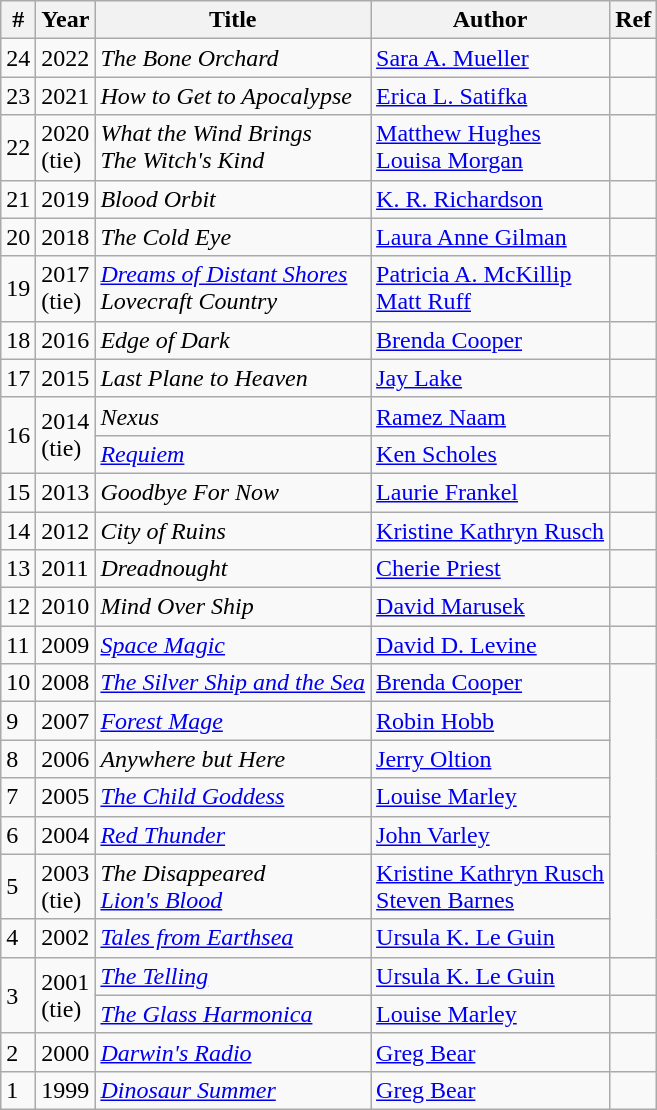<table class="wikitable">
<tr>
<th>#</th>
<th>Year</th>
<th>Title</th>
<th>Author</th>
<th>Ref</th>
</tr>
<tr>
<td>24</td>
<td>2022</td>
<td><em>The Bone Orchard</em></td>
<td><a href='#'>Sara A. Mueller</a></td>
<td></td>
</tr>
<tr>
<td>23</td>
<td>2021</td>
<td><em>How to Get to Apocalypse</em></td>
<td><a href='#'>Erica L. Satifka</a></td>
<td></td>
</tr>
<tr>
<td>22</td>
<td>2020<br>(tie)</td>
<td><em>What the Wind Brings</em><br><em>The Witch's Kind</em></td>
<td><a href='#'>Matthew Hughes</a><br><a href='#'>Louisa Morgan</a></td>
<td></td>
</tr>
<tr>
<td>21</td>
<td>2019</td>
<td><em>Blood Orbit</em></td>
<td><a href='#'>K. R. Richardson</a></td>
<td></td>
</tr>
<tr>
<td>20</td>
<td>2018</td>
<td><em>The Cold Eye</em></td>
<td><a href='#'>Laura Anne Gilman</a></td>
<td></td>
</tr>
<tr>
<td>19</td>
<td>2017<br>(tie)</td>
<td><em><a href='#'>Dreams of Distant Shores</a></em><br> <em>Lovecraft Country</em></td>
<td><a href='#'>Patricia A. McKillip</a><br> <a href='#'>Matt Ruff</a></td>
<td></td>
</tr>
<tr>
<td>18</td>
<td>2016</td>
<td><em>Edge of Dark</em></td>
<td><a href='#'>Brenda Cooper</a></td>
<td></td>
</tr>
<tr>
<td>17</td>
<td>2015</td>
<td><em>Last Plane to Heaven</em></td>
<td><a href='#'>Jay Lake</a></td>
<td></td>
</tr>
<tr>
<td rowspan="2">16</td>
<td rowspan="2">2014<br>(tie)</td>
<td><em>Nexus</em></td>
<td><a href='#'>Ramez Naam</a></td>
<td rowspan="2"></td>
</tr>
<tr>
<td><em><a href='#'>Requiem</a></em></td>
<td><a href='#'>Ken Scholes</a></td>
</tr>
<tr>
<td>15</td>
<td>2013</td>
<td><em>Goodbye For Now</em></td>
<td><a href='#'>Laurie Frankel</a></td>
<td></td>
</tr>
<tr>
<td>14</td>
<td>2012</td>
<td><em>City of Ruins</em></td>
<td><a href='#'>Kristine Kathryn Rusch</a></td>
<td></td>
</tr>
<tr>
<td>13</td>
<td>2011</td>
<td><em>Dreadnought</em></td>
<td><a href='#'>Cherie Priest</a></td>
<td></td>
</tr>
<tr>
<td>12</td>
<td>2010</td>
<td><em>Mind Over Ship</em></td>
<td><a href='#'>David Marusek</a></td>
<td></td>
</tr>
<tr>
<td>11</td>
<td>2009</td>
<td><em><a href='#'>Space Magic</a></em></td>
<td><a href='#'>David D. Levine</a></td>
<td></td>
</tr>
<tr>
<td>10</td>
<td>2008</td>
<td><em><a href='#'>The Silver Ship and the Sea</a></em></td>
<td><a href='#'>Brenda Cooper</a></td>
<td rowspan="7"></td>
</tr>
<tr>
<td>9</td>
<td>2007</td>
<td><em><a href='#'>Forest Mage</a></em></td>
<td><a href='#'>Robin Hobb</a></td>
</tr>
<tr>
<td>8</td>
<td>2006</td>
<td><em>Anywhere but Here</em></td>
<td><a href='#'>Jerry Oltion</a></td>
</tr>
<tr>
<td>7</td>
<td>2005</td>
<td><em><a href='#'>The Child Goddess</a></em></td>
<td><a href='#'>Louise Marley</a></td>
</tr>
<tr>
<td>6</td>
<td>2004</td>
<td><em><a href='#'>Red Thunder</a></em></td>
<td><a href='#'>John Varley</a></td>
</tr>
<tr>
<td>5</td>
<td>2003<br>(tie)</td>
<td><em>The Disappeared</em><br><em><a href='#'>Lion's Blood</a></em></td>
<td><a href='#'>Kristine Kathryn Rusch</a><br><a href='#'>Steven Barnes</a></td>
</tr>
<tr>
<td>4</td>
<td>2002</td>
<td><em><a href='#'>Tales from Earthsea</a></em></td>
<td><a href='#'>Ursula K. Le Guin</a></td>
</tr>
<tr>
<td rowspan="2">3</td>
<td rowspan="2">2001<br>(tie)</td>
<td><em><a href='#'>The Telling</a></em></td>
<td><a href='#'>Ursula K. Le Guin</a></td>
<td></td>
</tr>
<tr>
<td><em><a href='#'>The Glass Harmonica</a></em></td>
<td><a href='#'>Louise Marley</a></td>
<td></td>
</tr>
<tr>
<td>2</td>
<td>2000</td>
<td><em><a href='#'>Darwin's Radio</a></em></td>
<td><a href='#'>Greg Bear</a></td>
<td></td>
</tr>
<tr>
<td>1</td>
<td>1999</td>
<td><em><a href='#'>Dinosaur Summer</a></em></td>
<td><a href='#'>Greg Bear</a></td>
<td></td>
</tr>
</table>
